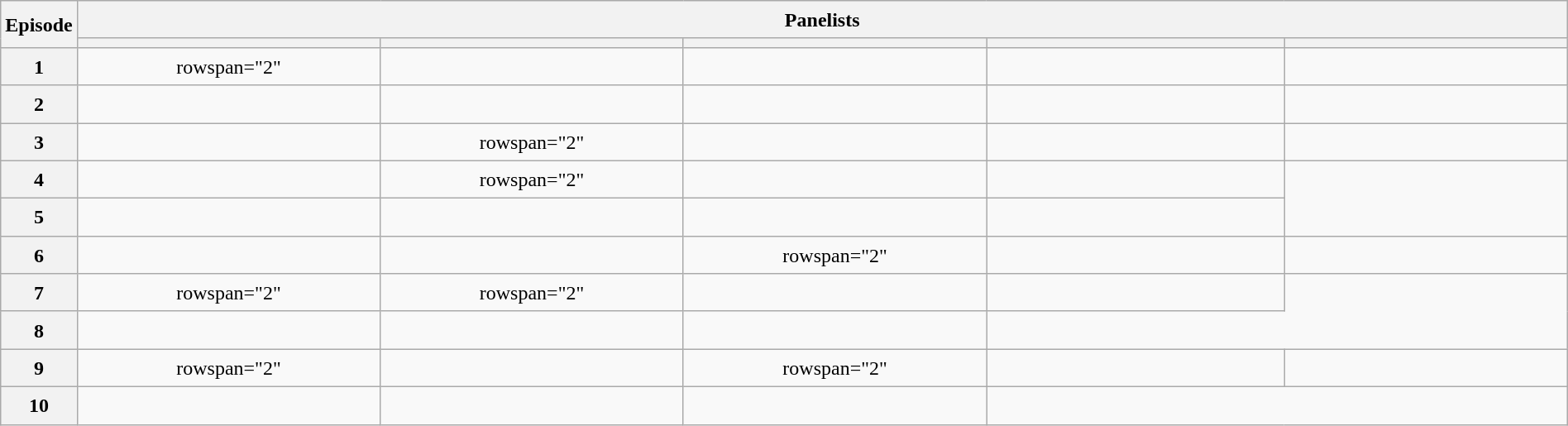<table class="wikitable plainrowheaders mw-collapsible" style="text-align:center; line-height:23px; width:100%;">
<tr>
<th rowspan=2 width=01%>Episode</th>
<th colspan=6>Panelists</th>
</tr>
<tr>
<th width="20%"></th>
<th width="20%"></th>
<th width="20%"></th>
<th width="20%"></th>
<th width="20%"></th>
</tr>
<tr>
<th>1</th>
<td>rowspan="2" </td>
<td></td>
<td></td>
<td></td>
<td></td>
</tr>
<tr>
<th>2</th>
<td></td>
<td></td>
<td></td>
<td></td>
</tr>
<tr>
<th>3</th>
<td></td>
<td>rowspan="2" </td>
<td></td>
<td></td>
<td></td>
</tr>
<tr>
<th>4</th>
<td></td>
<td>rowspan="2" </td>
<td></td>
<td></td>
</tr>
<tr>
<th>5</th>
<td></td>
<td></td>
<td></td>
<td></td>
</tr>
<tr>
<th>6</th>
<td></td>
<td></td>
<td>rowspan="2" </td>
<td></td>
<td></td>
</tr>
<tr>
<th>7</th>
<td>rowspan="2" </td>
<td>rowspan="2" </td>
<td></td>
<td></td>
</tr>
<tr>
<th>8</th>
<td></td>
<td></td>
<td></td>
</tr>
<tr>
<th>9</th>
<td>rowspan="2" </td>
<td></td>
<td>rowspan="2" </td>
<td></td>
<td></td>
</tr>
<tr>
<th>10</th>
<td></td>
<td></td>
<td></td>
</tr>
</table>
